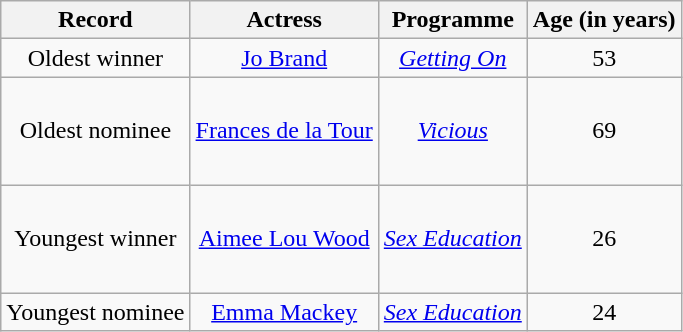<table class="wikitable sortable plainrowheaders" style="text-align:center;">
<tr>
<th scope="col">Record</th>
<th scope="col">Actress</th>
<th scope="col">Programme</th>
<th scope="col">Age (in years)</th>
</tr>
<tr>
<td>Oldest winner</td>
<td><a href='#'>Jo Brand</a></td>
<td><em><a href='#'>Getting On</a></em></td>
<td>53</td>
</tr>
<tr style="height:4.5em;">
<td>Oldest nominee</td>
<td><a href='#'>Frances de la Tour</a></td>
<td><em><a href='#'>Vicious</a></em></td>
<td>69</td>
</tr>
<tr style="height:4.5em;">
<td>Youngest winner</td>
<td rowspan = "1"><a href='#'>Aimee Lou Wood</a></td>
<td rowspan = "1"><em><a href='#'>Sex Education</a></em></td>
<td rowspan = "1">26</td>
</tr>
<tr>
<td>Youngest nominee</td>
<td><a href='#'>Emma Mackey</a></td>
<td><em><a href='#'>Sex Education</a></em></td>
<td>24</td>
</tr>
</table>
